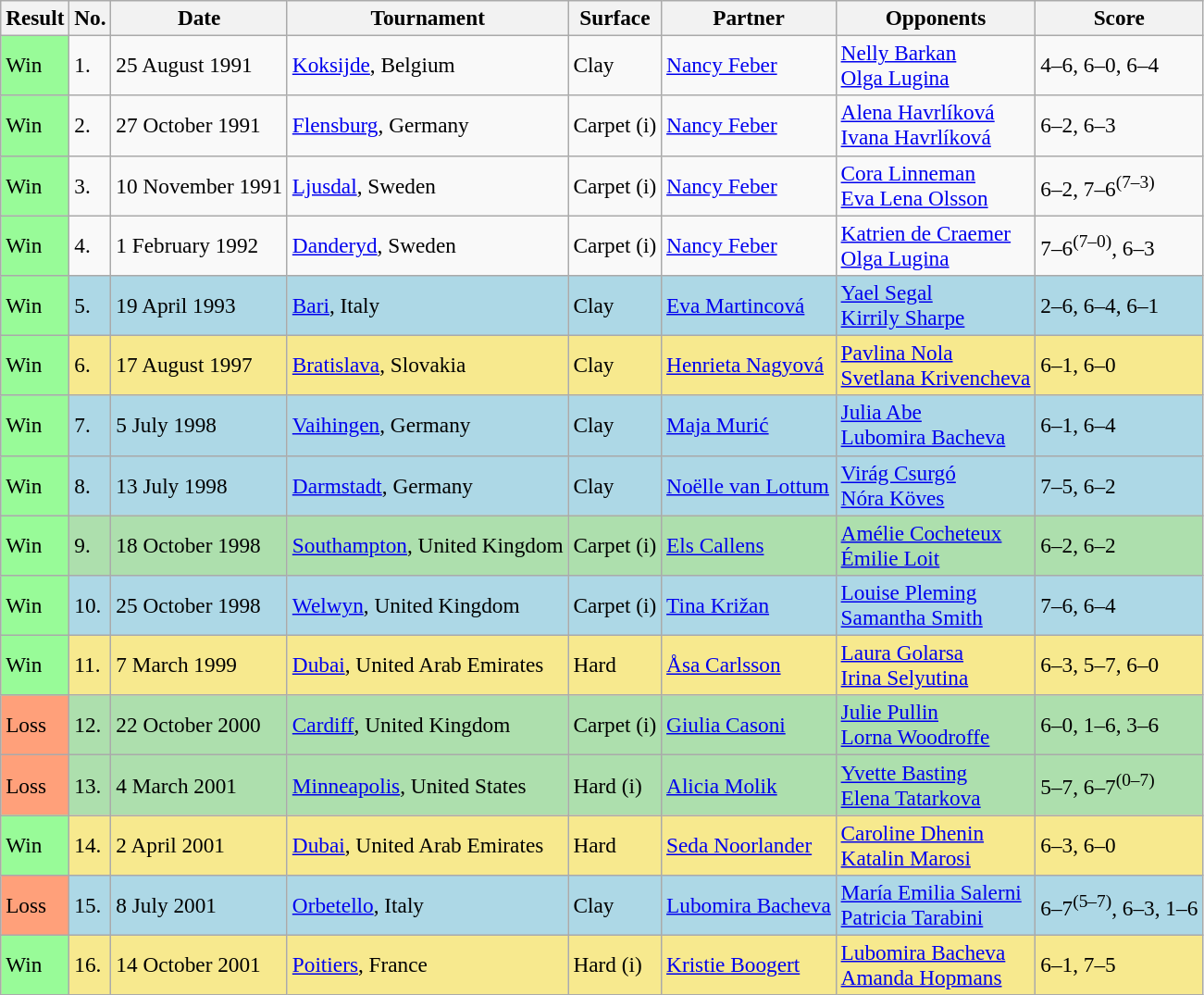<table class="sortable wikitable" style="font-size:97%;">
<tr>
<th><strong>Result</strong></th>
<th><strong>No.</strong></th>
<th><strong>Date</strong></th>
<th><strong>Tournament</strong></th>
<th><strong>Surface</strong></th>
<th><strong>Partner</strong></th>
<th><strong>Opponents</strong></th>
<th><strong>Score</strong></th>
</tr>
<tr>
<td style="background:#98fb98;">Win</td>
<td>1.</td>
<td>25 August 1991</td>
<td><a href='#'>Koksijde</a>, Belgium</td>
<td>Clay</td>
<td> <a href='#'>Nancy Feber</a></td>
<td> <a href='#'>Nelly Barkan</a> <br>  <a href='#'>Olga Lugina</a></td>
<td>4–6, 6–0, 6–4</td>
</tr>
<tr>
<td style="background:#98fb98;">Win</td>
<td>2.</td>
<td>27 October 1991</td>
<td><a href='#'>Flensburg</a>, Germany</td>
<td>Carpet (i)</td>
<td> <a href='#'>Nancy Feber</a></td>
<td> <a href='#'>Alena Havrlíková</a> <br>  <a href='#'>Ivana Havrlíková</a></td>
<td>6–2, 6–3</td>
</tr>
<tr>
<td style="background:#98fb98;">Win</td>
<td>3.</td>
<td>10 November 1991</td>
<td><a href='#'>Ljusdal</a>, Sweden</td>
<td>Carpet (i)</td>
<td> <a href='#'>Nancy Feber</a></td>
<td> <a href='#'>Cora Linneman</a> <br>  <a href='#'>Eva Lena Olsson</a></td>
<td>6–2, 7–6<sup>(7–3)</sup></td>
</tr>
<tr>
<td style="background:#98fb98;">Win</td>
<td>4.</td>
<td>1 February 1992</td>
<td><a href='#'>Danderyd</a>, Sweden</td>
<td>Carpet (i)</td>
<td> <a href='#'>Nancy Feber</a></td>
<td> <a href='#'>Katrien de Craemer</a> <br>  <a href='#'>Olga Lugina</a></td>
<td>7–6<sup>(7–0)</sup>, 6–3</td>
</tr>
<tr bgcolor="lightblue">
<td style="background:#98fb98;">Win</td>
<td>5.</td>
<td>19 April 1993</td>
<td><a href='#'>Bari</a>, Italy</td>
<td>Clay</td>
<td> <a href='#'>Eva Martincová</a></td>
<td> <a href='#'>Yael Segal</a> <br>  <a href='#'>Kirrily Sharpe</a></td>
<td>2–6, 6–4, 6–1</td>
</tr>
<tr bgcolor="#f7e98e">
<td style="background:#98fb98;">Win</td>
<td>6.</td>
<td>17 August 1997</td>
<td><a href='#'>Bratislava</a>, Slovakia</td>
<td>Clay</td>
<td> <a href='#'>Henrieta Nagyová</a></td>
<td> <a href='#'>Pavlina Nola</a> <br> <a href='#'>Svetlana Krivencheva</a></td>
<td>6–1, 6–0</td>
</tr>
<tr bgcolor="lightblue">
<td style="background:#98fb98;">Win</td>
<td>7.</td>
<td>5 July 1998</td>
<td><a href='#'>Vaihingen</a>, Germany</td>
<td>Clay</td>
<td> <a href='#'>Maja Murić</a></td>
<td> <a href='#'>Julia Abe</a> <br>  <a href='#'>Lubomira Bacheva</a></td>
<td>6–1, 6–4</td>
</tr>
<tr style="background:lightblue;">
<td style="background:#98fb98;">Win</td>
<td>8.</td>
<td>13 July 1998</td>
<td><a href='#'>Darmstadt</a>, Germany</td>
<td>Clay</td>
<td> <a href='#'>Noëlle van Lottum</a></td>
<td> <a href='#'>Virág Csurgó</a> <br>  <a href='#'>Nóra Köves</a></td>
<td>7–5, 6–2</td>
</tr>
<tr bgcolor=#ADDFAD>
<td style="background:#98fb98;">Win</td>
<td>9.</td>
<td>18 October 1998</td>
<td><a href='#'>Southampton</a>, United Kingdom</td>
<td>Carpet (i)</td>
<td> <a href='#'>Els Callens</a></td>
<td> <a href='#'>Amélie Cocheteux</a> <br>  <a href='#'>Émilie Loit</a></td>
<td>6–2, 6–2</td>
</tr>
<tr style="background:lightblue;">
<td style="background:#98fb98;">Win</td>
<td>10.</td>
<td>25 October 1998</td>
<td><a href='#'>Welwyn</a>, United Kingdom</td>
<td>Carpet (i)</td>
<td> <a href='#'>Tina Križan</a></td>
<td> <a href='#'>Louise Pleming</a> <br>  <a href='#'>Samantha Smith</a></td>
<td>7–6, 6–4</td>
</tr>
<tr style="background:#f7e98e;">
<td style="background:#98fb98;">Win</td>
<td>11.</td>
<td>7 March 1999</td>
<td><a href='#'>Dubai</a>, United Arab Emirates</td>
<td>Hard</td>
<td> <a href='#'>Åsa Carlsson</a></td>
<td> <a href='#'>Laura Golarsa</a> <br>  <a href='#'>Irina Selyutina</a></td>
<td>6–3, 5–7, 6–0</td>
</tr>
<tr style="background:#addfad;">
<td style="background:#ffa07a;">Loss</td>
<td>12.</td>
<td>22 October 2000</td>
<td><a href='#'>Cardiff</a>, United Kingdom</td>
<td>Carpet (i)</td>
<td> <a href='#'>Giulia Casoni</a></td>
<td> <a href='#'>Julie Pullin</a> <br>  <a href='#'>Lorna Woodroffe</a></td>
<td>6–0, 1–6, 3–6</td>
</tr>
<tr style="background:#addfad;">
<td style="background:#ffa07a;">Loss</td>
<td>13.</td>
<td>4 March 2001</td>
<td><a href='#'>Minneapolis</a>, United States</td>
<td>Hard (i)</td>
<td> <a href='#'>Alicia Molik</a></td>
<td> <a href='#'>Yvette Basting</a><br>  <a href='#'>Elena Tatarkova</a></td>
<td>5–7, 6–7<sup>(0–7)</sup></td>
</tr>
<tr style="background:#f7e98e;">
<td style="background:#98fb98;">Win</td>
<td>14.</td>
<td>2 April 2001</td>
<td><a href='#'>Dubai</a>, United Arab Emirates</td>
<td>Hard</td>
<td> <a href='#'>Seda Noorlander</a></td>
<td> <a href='#'>Caroline Dhenin</a> <br>  <a href='#'>Katalin Marosi</a></td>
<td>6–3, 6–0</td>
</tr>
<tr bgcolor="lightblue">
<td style="background:#ffa07a;">Loss</td>
<td>15.</td>
<td>8 July 2001</td>
<td><a href='#'>Orbetello</a>, Italy</td>
<td>Clay</td>
<td> <a href='#'>Lubomira Bacheva</a></td>
<td> <a href='#'>María Emilia Salerni</a><br> <a href='#'>Patricia Tarabini</a></td>
<td>6–7<sup>(5–7)</sup>, 6–3, 1–6</td>
</tr>
<tr bgcolor="#f7e98e">
<td style="background:#98fb98;">Win</td>
<td>16.</td>
<td>14 October 2001</td>
<td><a href='#'>Poitiers</a>, France</td>
<td>Hard (i)</td>
<td> <a href='#'>Kristie Boogert</a></td>
<td> <a href='#'>Lubomira Bacheva</a> <br>  <a href='#'>Amanda Hopmans</a></td>
<td>6–1, 7–5</td>
</tr>
</table>
